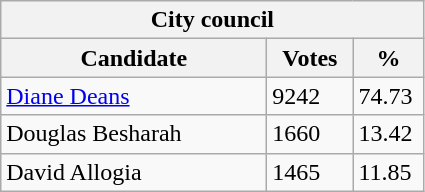<table class="wikitable">
<tr>
<th colspan="3">City council</th>
</tr>
<tr>
<th style="width: 170px">Candidate</th>
<th style="width: 50px">Votes</th>
<th style="width: 40px">%</th>
</tr>
<tr>
<td><a href='#'>Diane Deans</a></td>
<td>9242</td>
<td>74.73</td>
</tr>
<tr>
<td>Douglas Besharah</td>
<td>1660</td>
<td>13.42</td>
</tr>
<tr>
<td>David Allogia</td>
<td>1465</td>
<td>11.85</td>
</tr>
</table>
